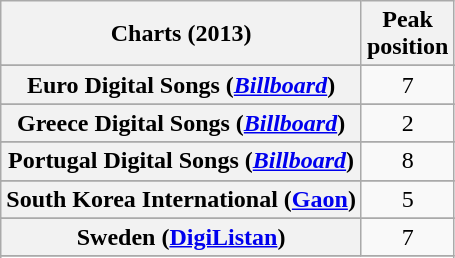<table class="wikitable sortable plainrowheaders" style="text-align:center;">
<tr>
<th scope="col">Charts (2013)</th>
<th scope="col">Peak<br>position</th>
</tr>
<tr>
</tr>
<tr>
</tr>
<tr>
</tr>
<tr>
</tr>
<tr>
</tr>
<tr>
</tr>
<tr>
<th scope="row">Euro Digital Songs (<em><a href='#'>Billboard</a></em>)</th>
<td>7</td>
</tr>
<tr>
</tr>
<tr>
</tr>
<tr>
</tr>
<tr>
<th scope="row">Greece Digital Songs (<em><a href='#'>Billboard</a></em>)</th>
<td>2</td>
</tr>
<tr>
</tr>
<tr>
</tr>
<tr>
</tr>
<tr>
</tr>
<tr>
</tr>
<tr>
<th scope="row">Portugal Digital Songs (<em><a href='#'>Billboard</a></em>)</th>
<td>8</td>
</tr>
<tr>
</tr>
<tr>
<th scope="row">South Korea International (<a href='#'>Gaon</a>)</th>
<td>5</td>
</tr>
<tr>
</tr>
<tr>
<th scope="row">Sweden (<a href='#'>DigiListan</a>)</th>
<td>7</td>
</tr>
<tr>
</tr>
<tr>
</tr>
<tr>
</tr>
<tr>
</tr>
<tr>
</tr>
</table>
